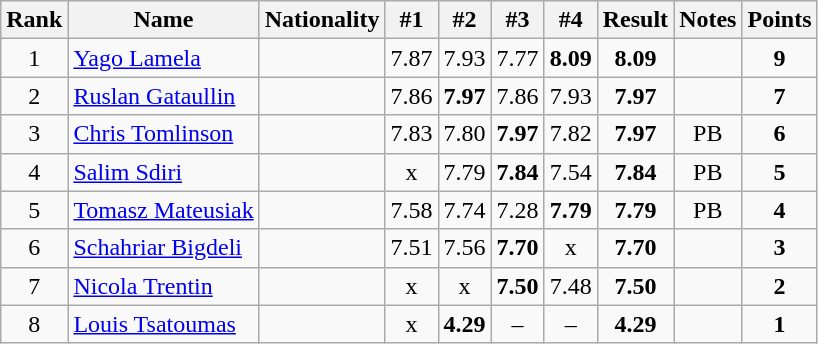<table class="wikitable sortable" style="text-align:center">
<tr>
<th>Rank</th>
<th>Name</th>
<th>Nationality</th>
<th>#1</th>
<th>#2</th>
<th>#3</th>
<th>#4</th>
<th>Result</th>
<th>Notes</th>
<th>Points</th>
</tr>
<tr>
<td>1</td>
<td align=left><a href='#'>Yago Lamela</a></td>
<td align=left></td>
<td>7.87</td>
<td>7.93</td>
<td>7.77</td>
<td><strong>8.09</strong></td>
<td><strong>8.09</strong></td>
<td></td>
<td><strong>9</strong></td>
</tr>
<tr>
<td>2</td>
<td align=left><a href='#'>Ruslan Gataullin</a></td>
<td align=left></td>
<td>7.86</td>
<td><strong>7.97</strong></td>
<td>7.86</td>
<td>7.93</td>
<td><strong>7.97</strong></td>
<td></td>
<td><strong>7</strong></td>
</tr>
<tr>
<td>3</td>
<td align=left><a href='#'>Chris Tomlinson</a></td>
<td align=left></td>
<td>7.83</td>
<td>7.80</td>
<td><strong>7.97</strong></td>
<td>7.82</td>
<td><strong>7.97</strong></td>
<td>PB</td>
<td><strong>6</strong></td>
</tr>
<tr>
<td>4</td>
<td align=left><a href='#'>Salim Sdiri</a></td>
<td align=left></td>
<td>x</td>
<td>7.79</td>
<td><strong>7.84</strong></td>
<td>7.54</td>
<td><strong>7.84</strong></td>
<td>PB</td>
<td><strong>5</strong></td>
</tr>
<tr>
<td>5</td>
<td align=left><a href='#'>Tomasz Mateusiak</a></td>
<td align=left></td>
<td>7.58</td>
<td>7.74</td>
<td>7.28</td>
<td><strong>7.79</strong></td>
<td><strong>7.79</strong></td>
<td>PB</td>
<td><strong>4</strong></td>
</tr>
<tr>
<td>6</td>
<td align=left><a href='#'>Schahriar Bigdeli</a></td>
<td align=left></td>
<td>7.51</td>
<td>7.56</td>
<td><strong>7.70</strong></td>
<td>x</td>
<td><strong>7.70</strong></td>
<td></td>
<td><strong>3</strong></td>
</tr>
<tr>
<td>7</td>
<td align=left><a href='#'>Nicola Trentin</a></td>
<td align=left></td>
<td>x</td>
<td>x</td>
<td><strong>7.50</strong></td>
<td>7.48</td>
<td><strong>7.50</strong></td>
<td></td>
<td><strong>2</strong></td>
</tr>
<tr>
<td>8</td>
<td align=left><a href='#'>Louis Tsatoumas</a></td>
<td align=left></td>
<td>x</td>
<td><strong>4.29</strong></td>
<td>–</td>
<td>–</td>
<td><strong>4.29</strong></td>
<td></td>
<td><strong>1</strong></td>
</tr>
</table>
